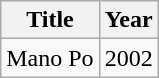<table class="wikitable">
<tr>
<th>Title</th>
<th>Year</th>
</tr>
<tr>
<td>Mano Po</td>
<td>2002</td>
</tr>
</table>
